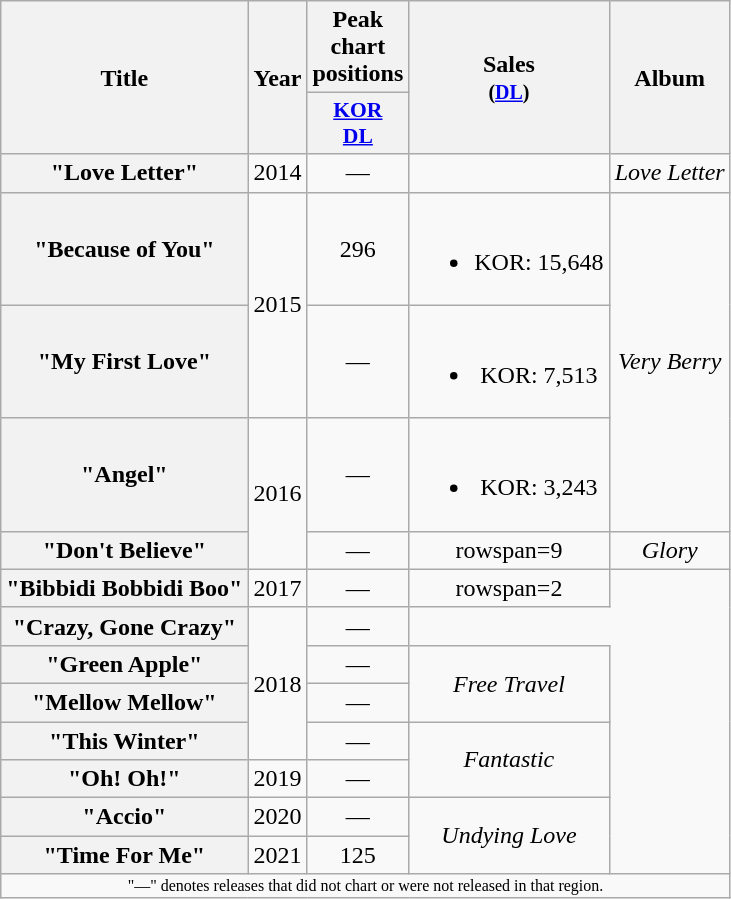<table class="wikitable plainrowheaders" style="text-align:center;" border="1">
<tr>
<th scope="col" rowspan="2">Title</th>
<th scope="col" rowspan="2">Year</th>
<th scope="col" colspan="1">Peak chart positions</th>
<th scope="col" rowspan="2">Sales<br><small>(<a href='#'>DL</a>)</small></th>
<th scope="col" rowspan="2">Album</th>
</tr>
<tr>
<th scope="col" style="width:3em;font-size:90%;"><a href='#'>KOR<br>DL</a><br></th>
</tr>
<tr>
<th scope="row">"Love Letter" </th>
<td>2014</td>
<td>—</td>
<td></td>
<td><em>Love Letter</em></td>
</tr>
<tr>
<th scope="row">"Because of You" </th>
<td rowspan=2>2015</td>
<td>296</td>
<td><br><ul><li>KOR: 15,648</li></ul></td>
<td rowspan=3><em>Very Berry</em></td>
</tr>
<tr>
<th scope="row">"My First Love" </th>
<td>—</td>
<td><br><ul><li>KOR: 7,513</li></ul></td>
</tr>
<tr>
<th scope="row">"Angel"</th>
<td rowspan=2>2016</td>
<td>—</td>
<td><br><ul><li>KOR: 3,243</li></ul></td>
</tr>
<tr>
<th scope="row">"Don't Believe" </th>
<td>—</td>
<td>rowspan=9 </td>
<td><em>Glory</em></td>
</tr>
<tr>
<th scope="row">"Bibbidi Bobbidi Boo" </th>
<td>2017</td>
<td>—</td>
<td>rowspan=2 </td>
</tr>
<tr>
<th scope="row">"Crazy, Gone Crazy" <br></th>
<td rowspan="4">2018</td>
<td>—</td>
</tr>
<tr>
<th scope="row">"Green Apple" </th>
<td>—</td>
<td rowspan=2><em>Free Travel</em></td>
</tr>
<tr>
<th scope="row">"Mellow Mellow"</th>
<td>—</td>
</tr>
<tr>
<th scope="row">"This Winter" </th>
<td>—</td>
<td rowspan="2"><em>Fantastic</em></td>
</tr>
<tr>
<th scope="row">"Oh! Oh!"</th>
<td>2019</td>
<td>—</td>
</tr>
<tr>
<th scope="row">"Accio" </th>
<td>2020</td>
<td>—</td>
<td rowspan=2><em>Undying Love</em></td>
</tr>
<tr>
<th scope="row">"Time For Me" </th>
<td>2021</td>
<td>125</td>
</tr>
<tr>
<td colspan="5" style="font-size:8pt;">"—" denotes releases that did not chart or were not released in that region.</td>
</tr>
</table>
